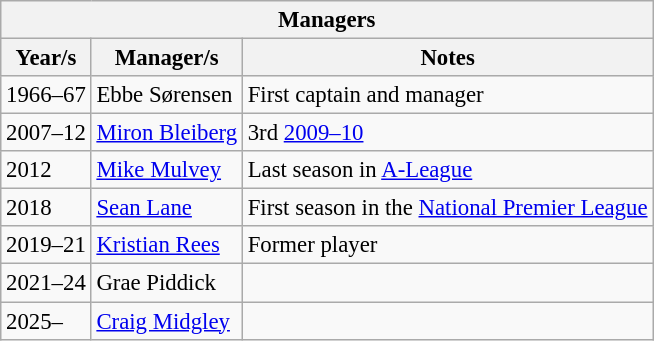<table class="wikitable" style="text-align: left;font-size:95%;">
<tr>
<th colspan=3>Managers</th>
</tr>
<tr>
<th>Year/s</th>
<th>Manager/s</th>
<th>Notes</th>
</tr>
<tr>
<td>1966–67</td>
<td align=left> Ebbe Sørensen</td>
<td>First captain and manager</td>
</tr>
<tr>
<td>2007–12</td>
<td align=left> <a href='#'>Miron Bleiberg</a></td>
<td>3rd <a href='#'>2009–10</a></td>
</tr>
<tr>
<td>2012</td>
<td align=left> <a href='#'>Mike Mulvey</a></td>
<td>Last season in <a href='#'>A-League</a></td>
</tr>
<tr>
<td>2018</td>
<td align=left> <a href='#'>Sean Lane</a></td>
<td>First season in the <a href='#'>National Premier League</a></td>
</tr>
<tr>
<td>2019–21</td>
<td align=left> <a href='#'>Kristian Rees</a></td>
<td>Former player</td>
</tr>
<tr>
<td>2021–24</td>
<td> Grae Piddick</td>
<td></td>
</tr>
<tr>
<td>2025–</td>
<td> <a href='#'>Craig Midgley</a></td>
<td></td>
</tr>
</table>
